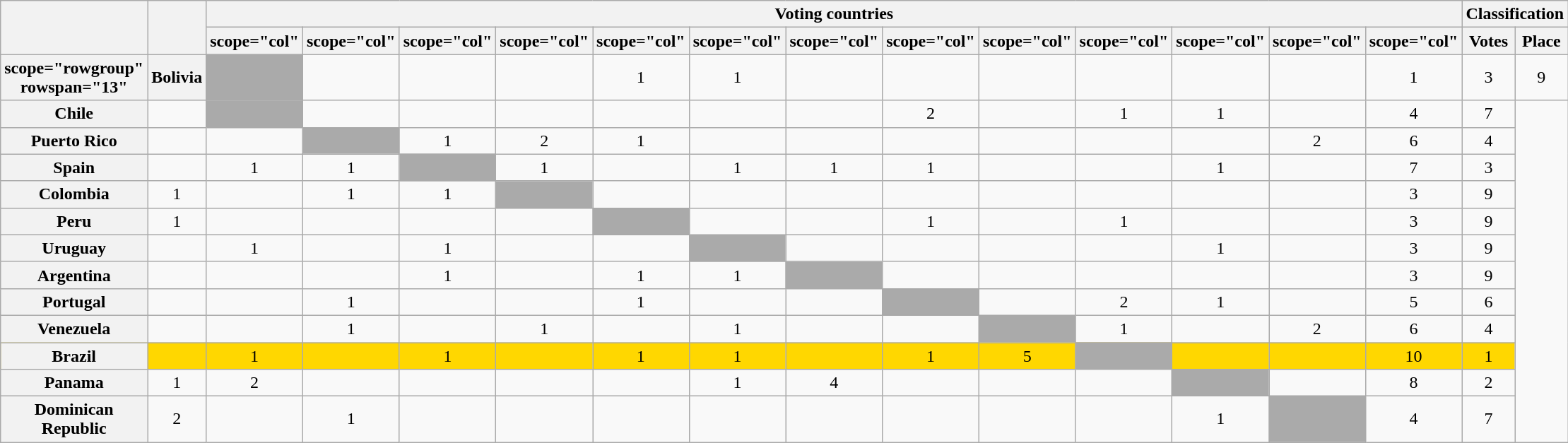<table class="wikitable plainrowheaders" style="text-align: center;">
<tr>
<th rowspan="2"></th>
<th rowspan="2"></th>
<th colspan="13">Voting countries</th>
<th colspan="2">Classification</th>
</tr>
<tr>
<th>scope="col" </th>
<th>scope="col" </th>
<th>scope="col" </th>
<th>scope="col" </th>
<th>scope="col" </th>
<th>scope="col" </th>
<th>scope="col" </th>
<th>scope="col" </th>
<th>scope="col" </th>
<th>scope="col" </th>
<th>scope="col" </th>
<th>scope="col" </th>
<th>scope="col" </th>
<th>Votes</th>
<th>Place</th>
</tr>
<tr>
<th>scope="rowgroup" rowspan="13" </th>
<th scope="row">Bolivia</th>
<td style="background: #aaa;"></td>
<td></td>
<td></td>
<td></td>
<td>1</td>
<td>1</td>
<td></td>
<td></td>
<td></td>
<td></td>
<td></td>
<td></td>
<td>1</td>
<td>3</td>
<td>9</td>
</tr>
<tr>
<th scope="row">Chile</th>
<td></td>
<td style="background: #aaa;"></td>
<td></td>
<td></td>
<td></td>
<td></td>
<td></td>
<td></td>
<td>2</td>
<td></td>
<td>1</td>
<td>1</td>
<td></td>
<td>4</td>
<td>7</td>
</tr>
<tr>
<th scope="row">Puerto Rico</th>
<td></td>
<td></td>
<td style="background: #aaa;"></td>
<td>1</td>
<td>2</td>
<td>1</td>
<td></td>
<td></td>
<td></td>
<td></td>
<td></td>
<td></td>
<td>2</td>
<td>6</td>
<td>4</td>
</tr>
<tr>
<th scope="row">Spain</th>
<td></td>
<td>1</td>
<td>1</td>
<td style="background: #aaa;"></td>
<td>1</td>
<td></td>
<td>1</td>
<td>1</td>
<td>1</td>
<td></td>
<td></td>
<td>1</td>
<td></td>
<td>7</td>
<td>3</td>
</tr>
<tr>
<th scope="row">Colombia</th>
<td>1</td>
<td></td>
<td>1</td>
<td>1</td>
<td style="background: #aaa;"></td>
<td></td>
<td></td>
<td></td>
<td></td>
<td></td>
<td></td>
<td></td>
<td></td>
<td>3</td>
<td>9</td>
</tr>
<tr>
<th scope="row">Peru</th>
<td>1</td>
<td></td>
<td></td>
<td></td>
<td></td>
<td style="background: #aaa;"></td>
<td></td>
<td></td>
<td>1</td>
<td></td>
<td>1</td>
<td></td>
<td></td>
<td>3</td>
<td>9</td>
</tr>
<tr>
<th scope="row">Uruguay</th>
<td></td>
<td>1</td>
<td></td>
<td>1</td>
<td></td>
<td></td>
<td style="background: #aaa;"></td>
<td></td>
<td></td>
<td></td>
<td></td>
<td>1</td>
<td></td>
<td>3</td>
<td>9</td>
</tr>
<tr>
<th scope="row">Argentina</th>
<td></td>
<td></td>
<td></td>
<td>1</td>
<td></td>
<td>1</td>
<td>1</td>
<td style="background: #aaa;"></td>
<td></td>
<td></td>
<td></td>
<td></td>
<td></td>
<td>3</td>
<td>9</td>
</tr>
<tr>
<th scope="row">Portugal</th>
<td></td>
<td></td>
<td>1</td>
<td></td>
<td></td>
<td>1</td>
<td></td>
<td></td>
<td style="background: #aaa;"></td>
<td></td>
<td>2</td>
<td>1</td>
<td></td>
<td>5</td>
<td>6</td>
</tr>
<tr>
<th scope="row">Venezuela</th>
<td></td>
<td></td>
<td>1</td>
<td></td>
<td>1</td>
<td></td>
<td>1</td>
<td></td>
<td></td>
<td style="background: #aaa;"></td>
<td>1</td>
<td></td>
<td>2</td>
<td>6</td>
<td>4</td>
</tr>
<tr bgcolor="gold">
<th scope="row">Brazil</th>
<td></td>
<td>1</td>
<td></td>
<td>1</td>
<td></td>
<td>1</td>
<td>1</td>
<td></td>
<td>1</td>
<td>5</td>
<td style="background: #aaa;"></td>
<td></td>
<td></td>
<td>10</td>
<td>1</td>
</tr>
<tr>
<th scope="row">Panama</th>
<td>1</td>
<td>2</td>
<td></td>
<td></td>
<td></td>
<td></td>
<td>1</td>
<td>4</td>
<td></td>
<td></td>
<td></td>
<td style="background: #aaa;"></td>
<td></td>
<td>8</td>
<td>2</td>
</tr>
<tr>
<th scope="row">Dominican Republic</th>
<td>2</td>
<td></td>
<td>1</td>
<td></td>
<td></td>
<td></td>
<td></td>
<td></td>
<td></td>
<td></td>
<td></td>
<td>1</td>
<td style="background: #aaa;"></td>
<td>4</td>
<td>7</td>
</tr>
</table>
